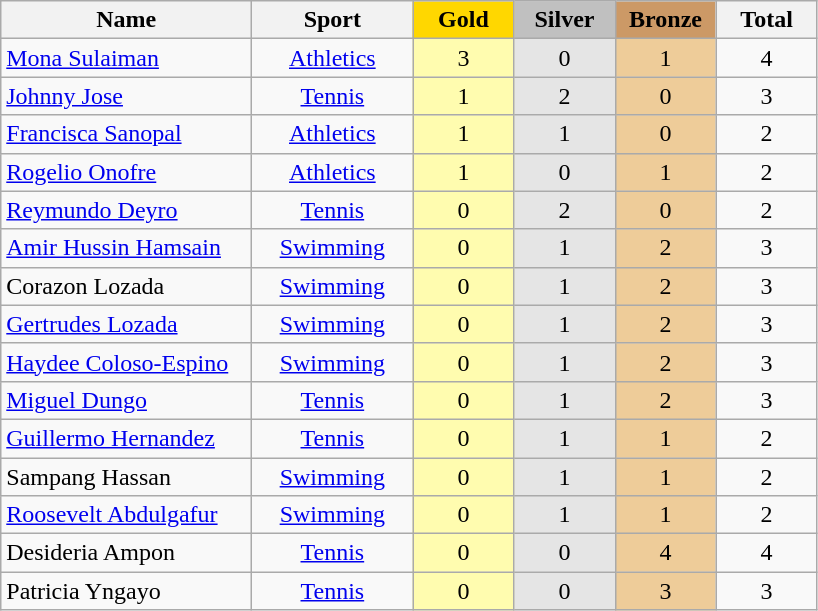<table class="wikitable" style="text-align:center;">
<tr>
<th width=160>Name</th>
<th width=100>Sport</th>
<td bgcolor=gold width=60><strong>Gold</strong></td>
<td bgcolor=silver width=60><strong>Silver</strong></td>
<td bgcolor=#cc9966 width=60><strong>Bronze</strong></td>
<th width=60>Total</th>
</tr>
<tr>
<td align=left><a href='#'>Mona Sulaiman</a></td>
<td><a href='#'>Athletics</a></td>
<td bgcolor=#fffcaf>3</td>
<td bgcolor=#e5e5e5>0</td>
<td bgcolor=#eecc99>1</td>
<td>4</td>
</tr>
<tr>
<td align=left><a href='#'>Johnny Jose</a></td>
<td><a href='#'>Tennis</a></td>
<td bgcolor=#fffcaf>1</td>
<td bgcolor=#e5e5e5>2</td>
<td bgcolor=#eecc99>0</td>
<td>3</td>
</tr>
<tr>
<td align=left><a href='#'>Francisca Sanopal</a></td>
<td><a href='#'>Athletics</a></td>
<td bgcolor=#fffcaf>1</td>
<td bgcolor=#e5e5e5>1</td>
<td bgcolor=#eecc99>0</td>
<td>2</td>
</tr>
<tr>
<td align=left><a href='#'>Rogelio Onofre</a></td>
<td><a href='#'>Athletics</a></td>
<td bgcolor=#fffcaf>1</td>
<td bgcolor=#e5e5e5>0</td>
<td bgcolor=#eecc99>1</td>
<td>2</td>
</tr>
<tr>
<td align=left><a href='#'>Reymundo Deyro</a></td>
<td><a href='#'>Tennis</a></td>
<td bgcolor=#fffcaf>0</td>
<td bgcolor=#e5e5e5>2</td>
<td bgcolor=#eecc99>0</td>
<td>2</td>
</tr>
<tr>
<td align=left><a href='#'>Amir Hussin Hamsain</a></td>
<td><a href='#'>Swimming</a></td>
<td bgcolor=#fffcaf>0</td>
<td bgcolor=#e5e5e5>1</td>
<td bgcolor=#eecc99>2</td>
<td>3</td>
</tr>
<tr>
<td align=left>Corazon Lozada</td>
<td><a href='#'>Swimming</a></td>
<td bgcolor=#fffcaf>0</td>
<td bgcolor=#e5e5e5>1</td>
<td bgcolor=#eecc99>2</td>
<td>3</td>
</tr>
<tr>
<td align=left><a href='#'>Gertrudes Lozada</a></td>
<td><a href='#'>Swimming</a></td>
<td bgcolor=#fffcaf>0</td>
<td bgcolor=#e5e5e5>1</td>
<td bgcolor=#eecc99>2</td>
<td>3</td>
</tr>
<tr>
<td align=left><a href='#'>Haydee Coloso-Espino</a></td>
<td><a href='#'>Swimming</a></td>
<td bgcolor=#fffcaf>0</td>
<td bgcolor=#e5e5e5>1</td>
<td bgcolor=#eecc99>2</td>
<td>3</td>
</tr>
<tr>
<td align=left><a href='#'>Miguel Dungo</a></td>
<td><a href='#'>Tennis</a></td>
<td bgcolor=#fffcaf>0</td>
<td bgcolor=#e5e5e5>1</td>
<td bgcolor=#eecc99>2</td>
<td>3</td>
</tr>
<tr>
<td align=left><a href='#'>Guillermo Hernandez</a></td>
<td><a href='#'>Tennis</a></td>
<td bgcolor=#fffcaf>0</td>
<td bgcolor=#e5e5e5>1</td>
<td bgcolor=#eecc99>1</td>
<td>2</td>
</tr>
<tr>
<td align=left>Sampang Hassan</td>
<td><a href='#'>Swimming</a></td>
<td bgcolor=#fffcaf>0</td>
<td bgcolor=#e5e5e5>1</td>
<td bgcolor=#eecc99>1</td>
<td>2</td>
</tr>
<tr>
<td align=left><a href='#'>Roosevelt Abdulgafur</a></td>
<td><a href='#'>Swimming</a></td>
<td bgcolor=#fffcaf>0</td>
<td bgcolor=#e5e5e5>1</td>
<td bgcolor=#eecc99>1</td>
<td>2</td>
</tr>
<tr>
<td align=left>Desideria Ampon</td>
<td><a href='#'>Tennis</a></td>
<td bgcolor=#fffcaf>0</td>
<td bgcolor=#e5e5e5>0</td>
<td bgcolor=#eecc99>4</td>
<td>4</td>
</tr>
<tr>
<td align=left>Patricia Yngayo</td>
<td><a href='#'>Tennis</a></td>
<td bgcolor=#fffcaf>0</td>
<td bgcolor=#e5e5e5>0</td>
<td bgcolor=#eecc99>3</td>
<td>3</td>
</tr>
</table>
